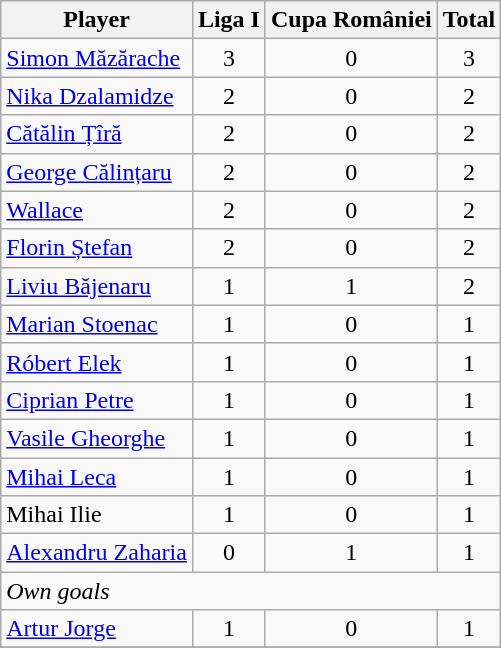<table class="wikitable sortable">
<tr>
<th>Player</th>
<th>Liga I</th>
<th>Cupa României</th>
<th>Total</th>
</tr>
<tr>
<td style="text-align:left;"> <a href='#'>Simon Măzărache</a></td>
<td align=center>3</td>
<td align=center>0</td>
<td align=center>3</td>
</tr>
<tr>
<td style="text-align:left;"> <a href='#'>Nika Dzalamidze</a></td>
<td align=center>2</td>
<td align=center>0</td>
<td align=center>2</td>
</tr>
<tr>
<td style="text-align:left;"> <a href='#'>Cătălin Țîră</a></td>
<td align=center>2</td>
<td align=center>0</td>
<td align=center>2</td>
</tr>
<tr>
<td style="text-align:left;"> <a href='#'>George Călințaru</a></td>
<td align=center>2</td>
<td align=center>0</td>
<td align=center>2</td>
</tr>
<tr>
<td style="text-align:left;"> <a href='#'>Wallace</a></td>
<td align=center>2</td>
<td align=center>0</td>
<td align=center>2</td>
</tr>
<tr>
<td style="text-align:left;"> <a href='#'>Florin Ștefan</a></td>
<td align=center>2</td>
<td align=center>0</td>
<td align=center>2</td>
</tr>
<tr>
<td style="text-align:left;"> <a href='#'>Liviu Băjenaru</a></td>
<td align=center>1</td>
<td align=center>1</td>
<td align=center>2</td>
</tr>
<tr>
<td style="text-align:left;"> <a href='#'>Marian Stoenac</a></td>
<td align=center>1</td>
<td align=center>0</td>
<td align=center>1</td>
</tr>
<tr>
<td style="text-align:left;"> <a href='#'>Róbert Elek</a></td>
<td align=center>1</td>
<td align=center>0</td>
<td align=center>1</td>
</tr>
<tr>
<td style="text-align:left;"> <a href='#'>Ciprian Petre</a></td>
<td align=center>1</td>
<td align=center>0</td>
<td align=center>1</td>
</tr>
<tr>
<td style="text-align:left;"> <a href='#'>Vasile Gheorghe</a></td>
<td align=center>1</td>
<td align=center>0</td>
<td align=center>1</td>
</tr>
<tr>
<td style="text-align:left;"> <a href='#'>Mihai Leca</a></td>
<td align=center>1</td>
<td align=center>0</td>
<td align=center>1</td>
</tr>
<tr>
<td style="text-align:left;"> Mihai Ilie</td>
<td align=center>1</td>
<td align=center>0</td>
<td align=center>1</td>
</tr>
<tr>
<td style="text-align:left;"> <a href='#'>Alexandru Zaharia</a></td>
<td align=center>0</td>
<td align=center>1</td>
<td align=center>1</td>
</tr>
<tr>
<td colspan=4><em>Own goals</em></td>
</tr>
<tr>
<td style="text-align:left;"> <a href='#'>Artur Jorge</a></td>
<td align=center>1</td>
<td align=center>0</td>
<td align=center>1</td>
</tr>
<tr>
</tr>
</table>
